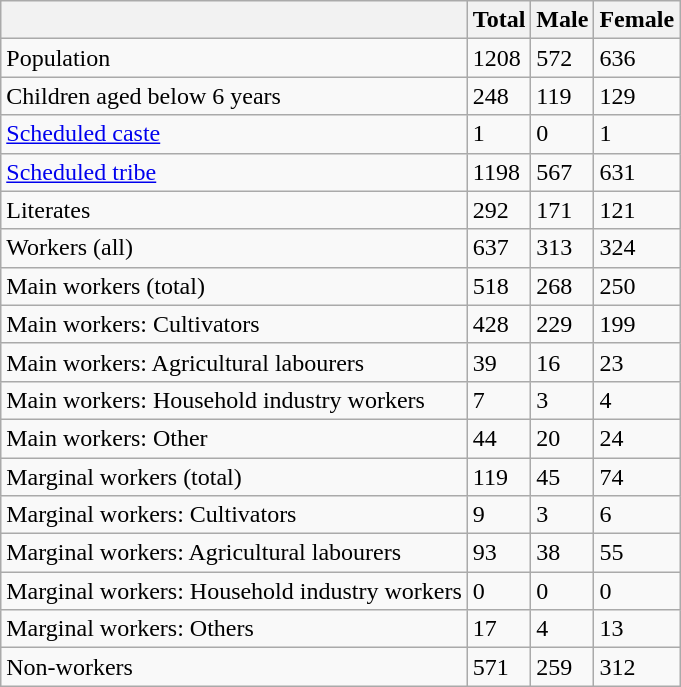<table class="wikitable sortable">
<tr>
<th></th>
<th>Total</th>
<th>Male</th>
<th>Female</th>
</tr>
<tr>
<td>Population</td>
<td>1208</td>
<td>572</td>
<td>636</td>
</tr>
<tr>
<td>Children aged below 6 years</td>
<td>248</td>
<td>119</td>
<td>129</td>
</tr>
<tr>
<td><a href='#'>Scheduled caste</a></td>
<td>1</td>
<td>0</td>
<td>1</td>
</tr>
<tr>
<td><a href='#'>Scheduled tribe</a></td>
<td>1198</td>
<td>567</td>
<td>631</td>
</tr>
<tr>
<td>Literates</td>
<td>292</td>
<td>171</td>
<td>121</td>
</tr>
<tr>
<td>Workers (all)</td>
<td>637</td>
<td>313</td>
<td>324</td>
</tr>
<tr>
<td>Main workers (total)</td>
<td>518</td>
<td>268</td>
<td>250</td>
</tr>
<tr>
<td>Main workers: Cultivators</td>
<td>428</td>
<td>229</td>
<td>199</td>
</tr>
<tr>
<td>Main workers: Agricultural labourers</td>
<td>39</td>
<td>16</td>
<td>23</td>
</tr>
<tr>
<td>Main workers: Household industry workers</td>
<td>7</td>
<td>3</td>
<td>4</td>
</tr>
<tr>
<td>Main workers: Other</td>
<td>44</td>
<td>20</td>
<td>24</td>
</tr>
<tr>
<td>Marginal workers (total)</td>
<td>119</td>
<td>45</td>
<td>74</td>
</tr>
<tr>
<td>Marginal workers: Cultivators</td>
<td>9</td>
<td>3</td>
<td>6</td>
</tr>
<tr>
<td>Marginal workers: Agricultural labourers</td>
<td>93</td>
<td>38</td>
<td>55</td>
</tr>
<tr>
<td>Marginal workers: Household industry workers</td>
<td>0</td>
<td>0</td>
<td>0</td>
</tr>
<tr>
<td>Marginal workers: Others</td>
<td>17</td>
<td>4</td>
<td>13</td>
</tr>
<tr>
<td>Non-workers</td>
<td>571</td>
<td>259</td>
<td>312</td>
</tr>
</table>
